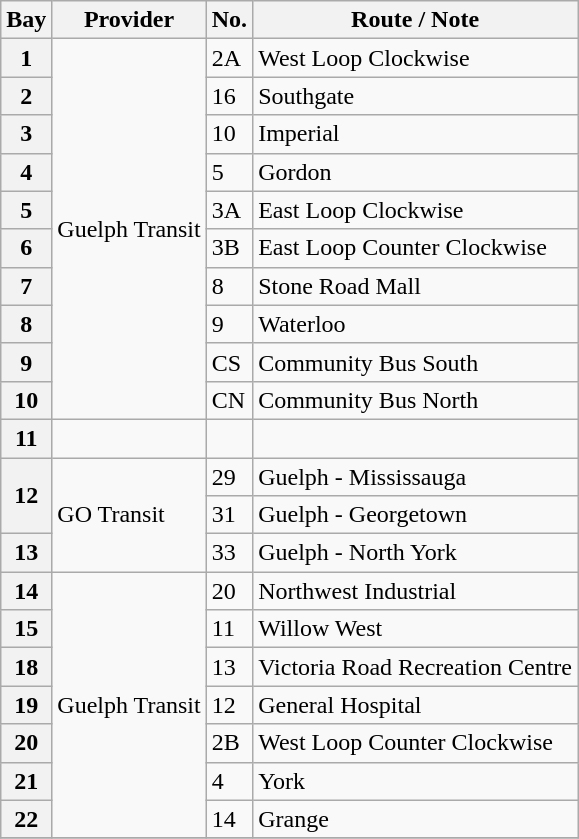<table class="wikitable">
<tr>
<th>Bay</th>
<th>Provider</th>
<th>No.</th>
<th>Route / Note</th>
</tr>
<tr>
<th>1</th>
<td rowspan="10">Guelph Transit</td>
<td>2A</td>
<td>West Loop Clockwise</td>
</tr>
<tr>
<th>2</th>
<td>16</td>
<td>Southgate</td>
</tr>
<tr>
<th>3</th>
<td>10</td>
<td>Imperial</td>
</tr>
<tr>
<th>4</th>
<td>5</td>
<td>Gordon</td>
</tr>
<tr>
<th>5</th>
<td>3A</td>
<td>East Loop Clockwise</td>
</tr>
<tr>
<th>6</th>
<td>3B</td>
<td>East Loop Counter Clockwise</td>
</tr>
<tr>
<th>7</th>
<td>8</td>
<td>Stone Road Mall</td>
</tr>
<tr>
<th>8</th>
<td>9</td>
<td>Waterloo</td>
</tr>
<tr>
<th>9</th>
<td>CS</td>
<td>Community Bus South</td>
</tr>
<tr>
<th>10</th>
<td>CN</td>
<td>Community Bus North</td>
</tr>
<tr>
<th>11</th>
<td></td>
<td></td>
<td></td>
</tr>
<tr>
<th rowspan="2">12</th>
<td rowspan="3">GO Transit</td>
<td>29</td>
<td>Guelph - Mississauga</td>
</tr>
<tr>
<td>31</td>
<td>Guelph - Georgetown</td>
</tr>
<tr>
<th>13</th>
<td>33</td>
<td>Guelph - North York</td>
</tr>
<tr>
<th>14</th>
<td rowspan="7">Guelph Transit</td>
<td>20</td>
<td>Northwest Industrial</td>
</tr>
<tr>
<th>15</th>
<td>11</td>
<td>Willow West</td>
</tr>
<tr>
<th>18</th>
<td>13</td>
<td>Victoria Road Recreation Centre</td>
</tr>
<tr>
<th>19</th>
<td>12</td>
<td>General Hospital</td>
</tr>
<tr>
<th>20</th>
<td>2B</td>
<td>West Loop Counter Clockwise</td>
</tr>
<tr>
<th>21</th>
<td>4</td>
<td>York</td>
</tr>
<tr>
<th>22</th>
<td>14</td>
<td>Grange</td>
</tr>
<tr>
</tr>
</table>
